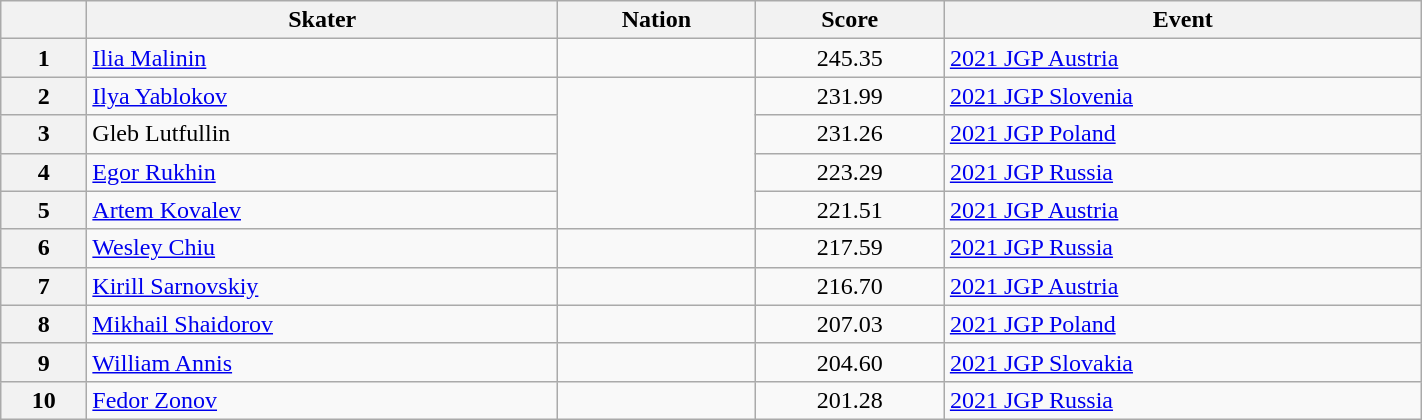<table class="wikitable sortable" style="text-align:left; width:75%">
<tr>
<th scope="col"></th>
<th scope="col">Skater</th>
<th scope="col">Nation</th>
<th scope="col">Score</th>
<th scope="col">Event</th>
</tr>
<tr>
<th scope="row">1</th>
<td><a href='#'>Ilia Malinin</a></td>
<td></td>
<td style="text-align:center;">245.35</td>
<td><a href='#'>2021 JGP Austria</a></td>
</tr>
<tr>
<th scope="row">2</th>
<td><a href='#'>Ilya Yablokov</a></td>
<td rowspan="4"></td>
<td style="text-align:center;">231.99</td>
<td><a href='#'>2021 JGP Slovenia</a></td>
</tr>
<tr>
<th scope="row">3</th>
<td>Gleb Lutfullin</td>
<td style="text-align:center;">231.26</td>
<td><a href='#'>2021 JGP Poland</a></td>
</tr>
<tr>
<th scope="row">4</th>
<td><a href='#'>Egor Rukhin</a></td>
<td style="text-align:center;">223.29</td>
<td><a href='#'>2021 JGP Russia</a></td>
</tr>
<tr>
<th scope="row">5</th>
<td><a href='#'>Artem Kovalev</a></td>
<td style="text-align:center;">221.51</td>
<td><a href='#'>2021 JGP Austria</a></td>
</tr>
<tr>
<th scope="row">6</th>
<td><a href='#'>Wesley Chiu</a></td>
<td></td>
<td style="text-align:center;">217.59</td>
<td><a href='#'>2021 JGP Russia</a></td>
</tr>
<tr>
<th scope="row">7</th>
<td><a href='#'>Kirill Sarnovskiy</a></td>
<td></td>
<td style="text-align:center;">216.70</td>
<td><a href='#'>2021 JGP Austria</a></td>
</tr>
<tr>
<th scope="row">8</th>
<td><a href='#'>Mikhail Shaidorov</a></td>
<td></td>
<td style="text-align:center;">207.03</td>
<td><a href='#'>2021 JGP Poland</a></td>
</tr>
<tr>
<th scope="row">9</th>
<td><a href='#'>William Annis</a></td>
<td></td>
<td style="text-align:center;">204.60</td>
<td><a href='#'>2021 JGP Slovakia</a></td>
</tr>
<tr>
<th scope="row">10</th>
<td><a href='#'>Fedor Zonov</a></td>
<td></td>
<td style="text-align:center;">201.28</td>
<td><a href='#'>2021 JGP Russia</a></td>
</tr>
</table>
